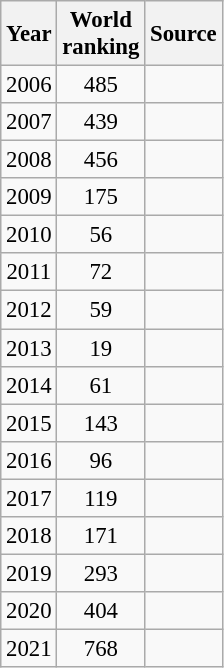<table class="wikitable" style="text-align:center; font-size: 95%;">
<tr>
<th>Year</th>
<th>World<br>ranking</th>
<th>Source</th>
</tr>
<tr>
<td>2006</td>
<td>485</td>
<td></td>
</tr>
<tr>
<td>2007</td>
<td>439</td>
<td></td>
</tr>
<tr>
<td>2008</td>
<td>456</td>
<td></td>
</tr>
<tr>
<td>2009</td>
<td>175</td>
<td></td>
</tr>
<tr>
<td>2010</td>
<td>56</td>
<td></td>
</tr>
<tr>
<td>2011</td>
<td>72</td>
<td></td>
</tr>
<tr>
<td>2012</td>
<td>59</td>
<td></td>
</tr>
<tr>
<td>2013</td>
<td>19</td>
<td></td>
</tr>
<tr>
<td>2014</td>
<td>61</td>
<td></td>
</tr>
<tr>
<td>2015</td>
<td>143</td>
<td></td>
</tr>
<tr>
<td>2016</td>
<td>96</td>
<td></td>
</tr>
<tr>
<td>2017</td>
<td>119</td>
<td></td>
</tr>
<tr>
<td>2018</td>
<td>171</td>
<td></td>
</tr>
<tr>
<td>2019</td>
<td>293</td>
<td></td>
</tr>
<tr>
<td>2020</td>
<td>404</td>
<td></td>
</tr>
<tr>
<td>2021</td>
<td>768</td>
<td></td>
</tr>
</table>
